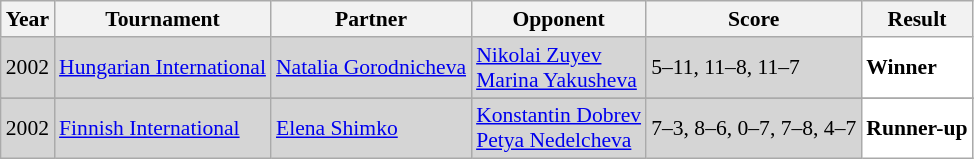<table class="sortable wikitable" style="font-size: 90%;">
<tr>
<th>Year</th>
<th>Tournament</th>
<th>Partner</th>
<th>Opponent</th>
<th>Score</th>
<th>Result</th>
</tr>
<tr style="background:#D5D5D5">
<td align="center">2002</td>
<td align="left"><a href='#'>Hungarian International</a></td>
<td align="left"> <a href='#'>Natalia Gorodnicheva</a></td>
<td align="left"> <a href='#'>Nikolai Zuyev</a> <br>  <a href='#'>Marina Yakusheva</a></td>
<td align="left">5–11, 11–8, 11–7</td>
<td style="text-align:left; background:white"> <strong>Winner</strong></td>
</tr>
<tr>
</tr>
<tr style="background:#D5D5D5">
<td align="center">2002</td>
<td align="left"><a href='#'>Finnish International</a></td>
<td align="left"> <a href='#'>Elena Shimko</a></td>
<td align="left"> <a href='#'>Konstantin Dobrev</a> <br>  <a href='#'>Petya Nedelcheva</a></td>
<td align="left">7–3, 8–6, 0–7, 7–8, 4–7</td>
<td style="text-align:left; background:white"> <strong>Runner-up</strong></td>
</tr>
</table>
